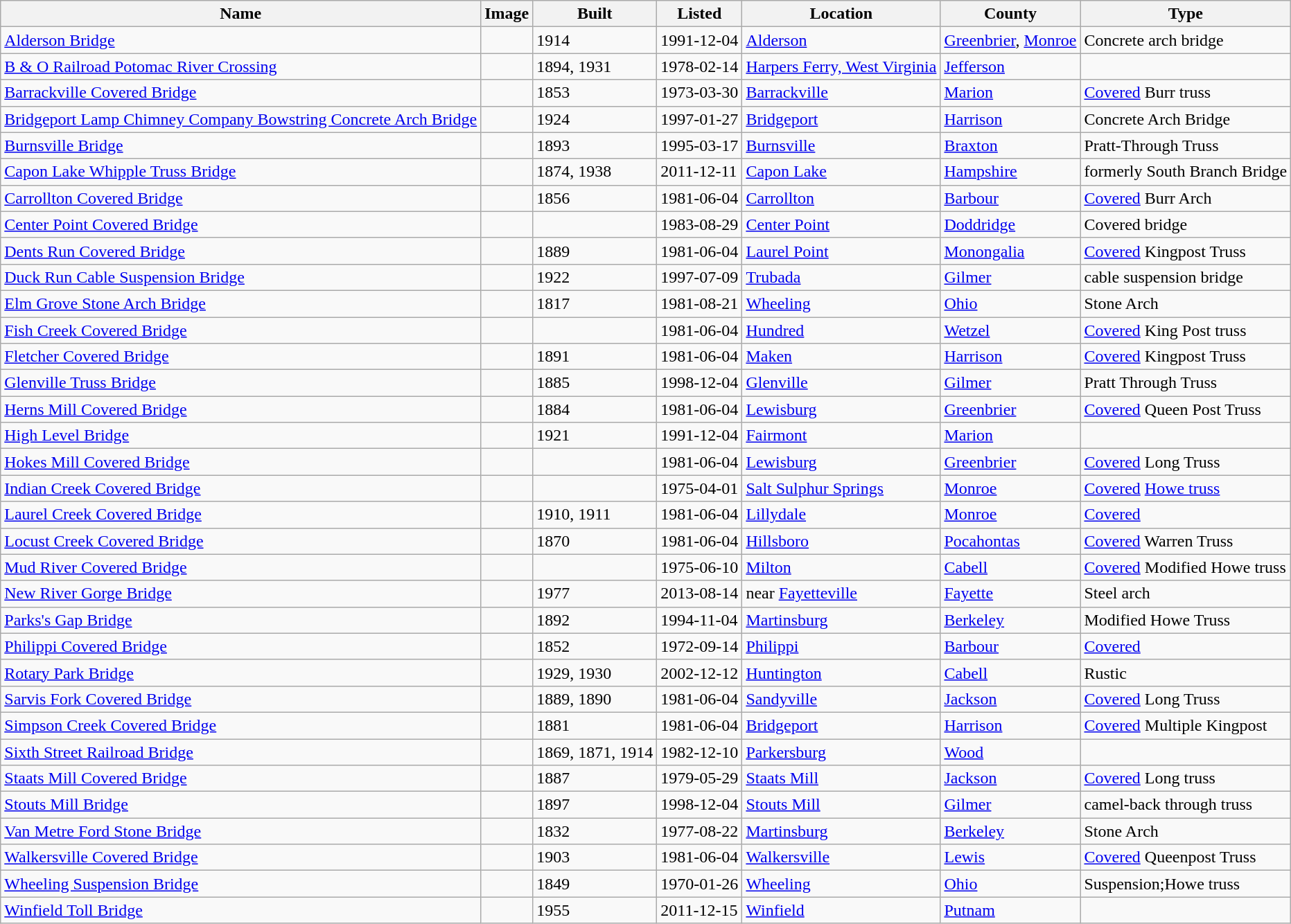<table class="wikitable sortable">
<tr>
<th>Name</th>
<th>Image</th>
<th>Built</th>
<th>Listed</th>
<th>Location</th>
<th>County</th>
<th>Type</th>
</tr>
<tr>
<td><a href='#'>Alderson Bridge</a></td>
<td></td>
<td>1914</td>
<td>1991-12-04</td>
<td><a href='#'>Alderson</a><br><small></small></td>
<td><a href='#'>Greenbrier</a>, <a href='#'>Monroe</a></td>
<td>Concrete arch bridge</td>
</tr>
<tr>
<td><a href='#'>B & O Railroad Potomac River Crossing</a></td>
<td></td>
<td>1894, 1931</td>
<td>1978-02-14</td>
<td><a href='#'>Harpers Ferry, West Virginia</a><br><small></small></td>
<td><a href='#'>Jefferson</a></td>
<td></td>
</tr>
<tr>
<td><a href='#'>Barrackville Covered Bridge</a></td>
<td></td>
<td>1853</td>
<td>1973-03-30</td>
<td><a href='#'>Barrackville</a><br><small></small></td>
<td><a href='#'>Marion</a></td>
<td><a href='#'>Covered</a> Burr truss<br></td>
</tr>
<tr>
<td><a href='#'>Bridgeport Lamp Chimney Company Bowstring Concrete Arch Bridge</a></td>
<td></td>
<td>1924</td>
<td>1997-01-27</td>
<td><a href='#'>Bridgeport</a><br><small></small></td>
<td><a href='#'>Harrison</a></td>
<td>Concrete Arch Bridge</td>
</tr>
<tr>
<td><a href='#'>Burnsville Bridge</a></td>
<td></td>
<td>1893</td>
<td>1995-03-17</td>
<td><a href='#'>Burnsville</a><br><small></small></td>
<td><a href='#'>Braxton</a></td>
<td>Pratt-Through Truss</td>
</tr>
<tr>
<td><a href='#'>Capon Lake Whipple Truss Bridge</a></td>
<td></td>
<td>1874, 1938</td>
<td>2011-12-11</td>
<td><a href='#'>Capon Lake</a><br><small></small></td>
<td><a href='#'>Hampshire</a></td>
<td>formerly South Branch Bridge </td>
</tr>
<tr>
<td><a href='#'>Carrollton Covered Bridge</a></td>
<td></td>
<td>1856</td>
<td>1981-06-04</td>
<td><a href='#'>Carrollton</a><br><small></small></td>
<td><a href='#'>Barbour</a></td>
<td><a href='#'>Covered</a> Burr Arch</td>
</tr>
<tr>
<td><a href='#'>Center Point Covered Bridge</a></td>
<td></td>
<td></td>
<td>1983-08-29</td>
<td><a href='#'>Center Point</a><br><small></small></td>
<td><a href='#'>Doddridge</a></td>
<td>Covered bridge</td>
</tr>
<tr>
<td><a href='#'>Dents Run Covered Bridge</a></td>
<td></td>
<td>1889</td>
<td>1981-06-04</td>
<td><a href='#'>Laurel Point</a><br><small></small></td>
<td><a href='#'>Monongalia</a></td>
<td><a href='#'>Covered</a> Kingpost Truss</td>
</tr>
<tr>
<td><a href='#'>Duck Run Cable Suspension Bridge</a></td>
<td></td>
<td>1922</td>
<td>1997-07-09</td>
<td><a href='#'>Trubada</a><br><small></small></td>
<td><a href='#'>Gilmer</a></td>
<td>cable suspension bridge</td>
</tr>
<tr>
<td><a href='#'>Elm Grove Stone Arch Bridge</a></td>
<td></td>
<td>1817</td>
<td>1981-08-21</td>
<td><a href='#'>Wheeling</a><br><small></small></td>
<td><a href='#'>Ohio</a></td>
<td>Stone Arch</td>
</tr>
<tr>
<td><a href='#'>Fish Creek Covered Bridge</a></td>
<td></td>
<td></td>
<td>1981-06-04</td>
<td><a href='#'>Hundred</a><br><small></small></td>
<td><a href='#'>Wetzel</a></td>
<td><a href='#'>Covered</a> King Post truss</td>
</tr>
<tr>
<td><a href='#'>Fletcher Covered Bridge</a></td>
<td></td>
<td>1891</td>
<td>1981-06-04</td>
<td><a href='#'>Maken</a><br><small></small></td>
<td><a href='#'>Harrison</a></td>
<td><a href='#'>Covered</a> Kingpost Truss</td>
</tr>
<tr>
<td><a href='#'>Glenville Truss Bridge</a></td>
<td></td>
<td>1885</td>
<td>1998-12-04</td>
<td><a href='#'>Glenville</a><br><small></small></td>
<td><a href='#'>Gilmer</a></td>
<td>Pratt Through Truss</td>
</tr>
<tr>
<td><a href='#'>Herns Mill Covered Bridge</a></td>
<td></td>
<td>1884</td>
<td>1981-06-04</td>
<td><a href='#'>Lewisburg</a><br><small></small></td>
<td><a href='#'>Greenbrier</a></td>
<td><a href='#'>Covered</a> Queen Post Truss</td>
</tr>
<tr>
<td><a href='#'>High Level Bridge</a></td>
<td></td>
<td>1921</td>
<td>1991-12-04</td>
<td><a href='#'>Fairmont</a><br><small></small></td>
<td><a href='#'>Marion</a></td>
<td></td>
</tr>
<tr>
<td><a href='#'>Hokes Mill Covered Bridge</a></td>
<td></td>
<td></td>
<td>1981-06-04</td>
<td><a href='#'>Lewisburg</a><br><small></small></td>
<td><a href='#'>Greenbrier</a></td>
<td><a href='#'>Covered</a> Long Truss</td>
</tr>
<tr>
<td><a href='#'>Indian Creek Covered Bridge</a></td>
<td></td>
<td></td>
<td>1975-04-01</td>
<td><a href='#'>Salt Sulphur Springs</a><br><small></small></td>
<td><a href='#'>Monroe</a></td>
<td><a href='#'>Covered</a> <a href='#'>Howe truss</a></td>
</tr>
<tr>
<td><a href='#'>Laurel Creek Covered Bridge</a></td>
<td></td>
<td>1910, 1911</td>
<td>1981-06-04</td>
<td><a href='#'>Lillydale</a><br><small></small></td>
<td><a href='#'>Monroe</a></td>
<td><a href='#'>Covered</a></td>
</tr>
<tr>
<td><a href='#'>Locust Creek Covered Bridge</a></td>
<td></td>
<td>1870</td>
<td>1981-06-04</td>
<td><a href='#'>Hillsboro</a><br><small></small></td>
<td><a href='#'>Pocahontas</a></td>
<td><a href='#'>Covered</a> Warren Truss</td>
</tr>
<tr>
<td><a href='#'>Mud River Covered Bridge</a></td>
<td></td>
<td></td>
<td>1975-06-10</td>
<td><a href='#'>Milton</a><br><small></small></td>
<td><a href='#'>Cabell</a></td>
<td><a href='#'>Covered</a> Modified Howe truss</td>
</tr>
<tr>
<td><a href='#'>New River Gorge Bridge</a></td>
<td></td>
<td>1977</td>
<td>2013-08-14</td>
<td>near <a href='#'>Fayetteville</a></td>
<td><a href='#'>Fayette</a></td>
<td>Steel arch</td>
</tr>
<tr>
<td><a href='#'>Parks's Gap Bridge</a></td>
<td></td>
<td>1892</td>
<td>1994-11-04</td>
<td><a href='#'>Martinsburg</a><br><small></small></td>
<td><a href='#'>Berkeley</a></td>
<td>Modified Howe Truss</td>
</tr>
<tr>
<td><a href='#'>Philippi Covered Bridge</a></td>
<td></td>
<td>1852</td>
<td>1972-09-14</td>
<td><a href='#'>Philippi</a><br><small></small></td>
<td><a href='#'>Barbour</a></td>
<td><a href='#'>Covered</a></td>
</tr>
<tr>
<td><a href='#'>Rotary Park Bridge</a></td>
<td></td>
<td>1929, 1930</td>
<td>2002-12-12</td>
<td><a href='#'>Huntington</a><br><small></small></td>
<td><a href='#'>Cabell</a></td>
<td>Rustic</td>
</tr>
<tr>
<td><a href='#'>Sarvis Fork Covered Bridge</a></td>
<td></td>
<td>1889, 1890</td>
<td>1981-06-04</td>
<td><a href='#'>Sandyville</a><br><small></small></td>
<td><a href='#'>Jackson</a></td>
<td><a href='#'>Covered</a> Long Truss</td>
</tr>
<tr>
<td><a href='#'>Simpson Creek Covered Bridge</a></td>
<td></td>
<td>1881</td>
<td>1981-06-04</td>
<td><a href='#'>Bridgeport</a><br><small></small></td>
<td><a href='#'>Harrison</a></td>
<td><a href='#'>Covered</a> Multiple Kingpost</td>
</tr>
<tr>
<td><a href='#'>Sixth Street Railroad Bridge</a></td>
<td></td>
<td>1869, 1871, 1914</td>
<td>1982-12-10</td>
<td><a href='#'>Parkersburg</a><br><small></small></td>
<td><a href='#'>Wood</a></td>
<td></td>
</tr>
<tr>
<td><a href='#'>Staats Mill Covered Bridge</a></td>
<td></td>
<td>1887</td>
<td>1979-05-29</td>
<td><a href='#'>Staats Mill</a><br><small></small></td>
<td><a href='#'>Jackson</a></td>
<td><a href='#'>Covered</a> Long truss</td>
</tr>
<tr>
<td><a href='#'>Stouts Mill Bridge</a></td>
<td></td>
<td>1897</td>
<td>1998-12-04</td>
<td><a href='#'>Stouts Mill</a><br><small></small></td>
<td><a href='#'>Gilmer</a></td>
<td>camel-back through truss</td>
</tr>
<tr>
<td><a href='#'>Van Metre Ford Stone Bridge</a></td>
<td></td>
<td>1832</td>
<td>1977-08-22</td>
<td><a href='#'>Martinsburg</a><br><small></small></td>
<td><a href='#'>Berkeley</a></td>
<td>Stone Arch</td>
</tr>
<tr>
<td><a href='#'>Walkersville Covered Bridge</a></td>
<td></td>
<td>1903</td>
<td>1981-06-04</td>
<td><a href='#'>Walkersville</a><br><small></small></td>
<td><a href='#'>Lewis</a></td>
<td><a href='#'>Covered</a> Queenpost Truss</td>
</tr>
<tr>
<td><a href='#'>Wheeling Suspension Bridge</a></td>
<td></td>
<td>1849</td>
<td>1970-01-26</td>
<td><a href='#'>Wheeling</a><br><small></small></td>
<td><a href='#'>Ohio</a></td>
<td>Suspension;Howe truss</td>
</tr>
<tr>
<td><a href='#'>Winfield Toll Bridge</a></td>
<td></td>
<td>1955</td>
<td>2011-12-15</td>
<td><a href='#'>Winfield</a><br><small></small></td>
<td><a href='#'>Putnam</a></td>
<td></td>
</tr>
</table>
